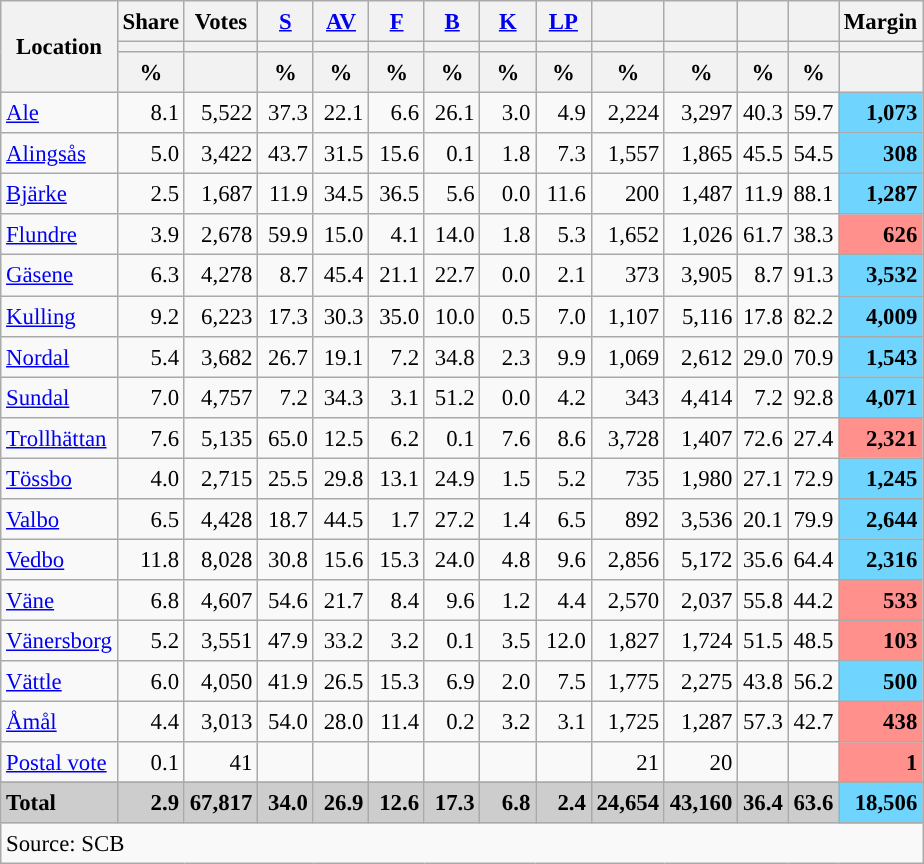<table class="wikitable sortable" style="text-align:right; font-size:95%; line-height:20px;">
<tr>
<th rowspan="3">Location</th>
<th>Share</th>
<th>Votes</th>
<th width="30px" class="unsortable"><a href='#'>S</a></th>
<th width="30px" class="unsortable"><a href='#'>AV</a></th>
<th width="30px" class="unsortable"><a href='#'>F</a></th>
<th width="30px" class="unsortable"><a href='#'>B</a></th>
<th width="30px" class="unsortable"><a href='#'>K</a></th>
<th width="30px" class="unsortable"><a href='#'>LP</a></th>
<th></th>
<th></th>
<th></th>
<th></th>
<th>Margin</th>
</tr>
<tr>
<th></th>
<th></th>
<th style="background:"></th>
<th style="background:"></th>
<th style="background:"></th>
<th style="background:"></th>
<th style="background:"></th>
<th style="background:"></th>
<th style="background:"></th>
<th style="background:"></th>
<th style="background:"></th>
<th style="background:"></th>
<th></th>
</tr>
<tr>
<th data-sort-type="number">%</th>
<th></th>
<th data-sort-type="number">%</th>
<th data-sort-type="number">%</th>
<th data-sort-type="number">%</th>
<th data-sort-type="number">%</th>
<th data-sort-type="number">%</th>
<th data-sort-type="number">%</th>
<th data-sort-type="number">%</th>
<th data-sort-type="number">%</th>
<th data-sort-type="number">%</th>
<th data-sort-type="number">%</th>
<th></th>
</tr>
<tr>
<td align=left><a href='#'>Ale</a></td>
<td>8.1</td>
<td>5,522</td>
<td>37.3</td>
<td>22.1</td>
<td>6.6</td>
<td>26.1</td>
<td>3.0</td>
<td>4.9</td>
<td>2,224</td>
<td>3,297</td>
<td>40.3</td>
<td>59.7</td>
<td bgcolor=#6fd5fe><strong>1,073</strong></td>
</tr>
<tr>
<td align=left><a href='#'>Alingsås</a></td>
<td>5.0</td>
<td>3,422</td>
<td>43.7</td>
<td>31.5</td>
<td>15.6</td>
<td>0.1</td>
<td>1.8</td>
<td>7.3</td>
<td>1,557</td>
<td>1,865</td>
<td>45.5</td>
<td>54.5</td>
<td bgcolor=#6fd5fe><strong>308</strong></td>
</tr>
<tr>
<td align=left><a href='#'>Bjärke</a></td>
<td>2.5</td>
<td>1,687</td>
<td>11.9</td>
<td>34.5</td>
<td>36.5</td>
<td>5.6</td>
<td>0.0</td>
<td>11.6</td>
<td>200</td>
<td>1,487</td>
<td>11.9</td>
<td>88.1</td>
<td bgcolor=#6fd5fe><strong>1,287</strong></td>
</tr>
<tr>
<td align=left><a href='#'>Flundre</a></td>
<td>3.9</td>
<td>2,678</td>
<td>59.9</td>
<td>15.0</td>
<td>4.1</td>
<td>14.0</td>
<td>1.8</td>
<td>5.3</td>
<td>1,652</td>
<td>1,026</td>
<td>61.7</td>
<td>38.3</td>
<td bgcolor=#ff908c><strong>626</strong></td>
</tr>
<tr>
<td align=left><a href='#'>Gäsene</a></td>
<td>6.3</td>
<td>4,278</td>
<td>8.7</td>
<td>45.4</td>
<td>21.1</td>
<td>22.7</td>
<td>0.0</td>
<td>2.1</td>
<td>373</td>
<td>3,905</td>
<td>8.7</td>
<td>91.3</td>
<td bgcolor=#6fd5fe><strong>3,532</strong></td>
</tr>
<tr>
<td align=left><a href='#'>Kulling</a></td>
<td>9.2</td>
<td>6,223</td>
<td>17.3</td>
<td>30.3</td>
<td>35.0</td>
<td>10.0</td>
<td>0.5</td>
<td>7.0</td>
<td>1,107</td>
<td>5,116</td>
<td>17.8</td>
<td>82.2</td>
<td bgcolor=#6fd5fe><strong>4,009</strong></td>
</tr>
<tr>
<td align=left><a href='#'>Nordal</a></td>
<td>5.4</td>
<td>3,682</td>
<td>26.7</td>
<td>19.1</td>
<td>7.2</td>
<td>34.8</td>
<td>2.3</td>
<td>9.9</td>
<td>1,069</td>
<td>2,612</td>
<td>29.0</td>
<td>70.9</td>
<td bgcolor=#6fd5fe><strong>1,543</strong></td>
</tr>
<tr>
<td align=left><a href='#'>Sundal</a></td>
<td>7.0</td>
<td>4,757</td>
<td>7.2</td>
<td>34.3</td>
<td>3.1</td>
<td>51.2</td>
<td>0.0</td>
<td>4.2</td>
<td>343</td>
<td>4,414</td>
<td>7.2</td>
<td>92.8</td>
<td bgcolor=#6fd5fe><strong>4,071</strong></td>
</tr>
<tr>
<td align=left><a href='#'>Trollhättan</a></td>
<td>7.6</td>
<td>5,135</td>
<td>65.0</td>
<td>12.5</td>
<td>6.2</td>
<td>0.1</td>
<td>7.6</td>
<td>8.6</td>
<td>3,728</td>
<td>1,407</td>
<td>72.6</td>
<td>27.4</td>
<td bgcolor=#ff908c><strong>2,321</strong></td>
</tr>
<tr>
<td align=left><a href='#'>Tössbo</a></td>
<td>4.0</td>
<td>2,715</td>
<td>25.5</td>
<td>29.8</td>
<td>13.1</td>
<td>24.9</td>
<td>1.5</td>
<td>5.2</td>
<td>735</td>
<td>1,980</td>
<td>27.1</td>
<td>72.9</td>
<td bgcolor=#6fd5fe><strong>1,245</strong></td>
</tr>
<tr>
<td align=left><a href='#'>Valbo</a></td>
<td>6.5</td>
<td>4,428</td>
<td>18.7</td>
<td>44.5</td>
<td>1.7</td>
<td>27.2</td>
<td>1.4</td>
<td>6.5</td>
<td>892</td>
<td>3,536</td>
<td>20.1</td>
<td>79.9</td>
<td bgcolor=#6fd5fe><strong>2,644</strong></td>
</tr>
<tr>
<td align=left><a href='#'>Vedbo</a></td>
<td>11.8</td>
<td>8,028</td>
<td>30.8</td>
<td>15.6</td>
<td>15.3</td>
<td>24.0</td>
<td>4.8</td>
<td>9.6</td>
<td>2,856</td>
<td>5,172</td>
<td>35.6</td>
<td>64.4</td>
<td bgcolor=#6fd5fe><strong>2,316</strong></td>
</tr>
<tr>
<td align=left><a href='#'>Väne</a></td>
<td>6.8</td>
<td>4,607</td>
<td>54.6</td>
<td>21.7</td>
<td>8.4</td>
<td>9.6</td>
<td>1.2</td>
<td>4.4</td>
<td>2,570</td>
<td>2,037</td>
<td>55.8</td>
<td>44.2</td>
<td bgcolor=#ff908c><strong>533</strong></td>
</tr>
<tr>
<td align=left><a href='#'>Vänersborg</a></td>
<td>5.2</td>
<td>3,551</td>
<td>47.9</td>
<td>33.2</td>
<td>3.2</td>
<td>0.1</td>
<td>3.5</td>
<td>12.0</td>
<td>1,827</td>
<td>1,724</td>
<td>51.5</td>
<td>48.5</td>
<td bgcolor=#ff908c><strong>103</strong></td>
</tr>
<tr>
<td align=left><a href='#'>Vättle</a></td>
<td>6.0</td>
<td>4,050</td>
<td>41.9</td>
<td>26.5</td>
<td>15.3</td>
<td>6.9</td>
<td>2.0</td>
<td>7.5</td>
<td>1,775</td>
<td>2,275</td>
<td>43.8</td>
<td>56.2</td>
<td bgcolor=#6fd5fe><strong>500</strong></td>
</tr>
<tr>
<td align=left><a href='#'>Åmål</a></td>
<td>4.4</td>
<td>3,013</td>
<td>54.0</td>
<td>28.0</td>
<td>11.4</td>
<td>0.2</td>
<td>3.2</td>
<td>3.1</td>
<td>1,725</td>
<td>1,287</td>
<td>57.3</td>
<td>42.7</td>
<td bgcolor=#ff908c><strong>438</strong></td>
</tr>
<tr>
<td align=left><a href='#'>Postal vote</a></td>
<td>0.1</td>
<td>41</td>
<td></td>
<td></td>
<td></td>
<td></td>
<td></td>
<td></td>
<td>21</td>
<td>20</td>
<td></td>
<td></td>
<td bgcolor=#ff908c><strong>1</strong></td>
</tr>
<tr>
</tr>
<tr style="background:#CDCDCD;">
<td align=left><strong>Total</strong></td>
<td><strong>2.9</strong></td>
<td><strong>67,817</strong></td>
<td><strong>34.0</strong></td>
<td><strong>26.9</strong></td>
<td><strong>12.6</strong></td>
<td><strong>17.3</strong></td>
<td><strong>6.8</strong></td>
<td><strong>2.4</strong></td>
<td><strong>24,654</strong></td>
<td><strong>43,160</strong></td>
<td><strong>36.4</strong></td>
<td><strong>63.6</strong></td>
<td bgcolor=#6fd5fe><strong>18,506</strong></td>
</tr>
<tr>
<td align=left colspan=14>Source: SCB </td>
</tr>
</table>
